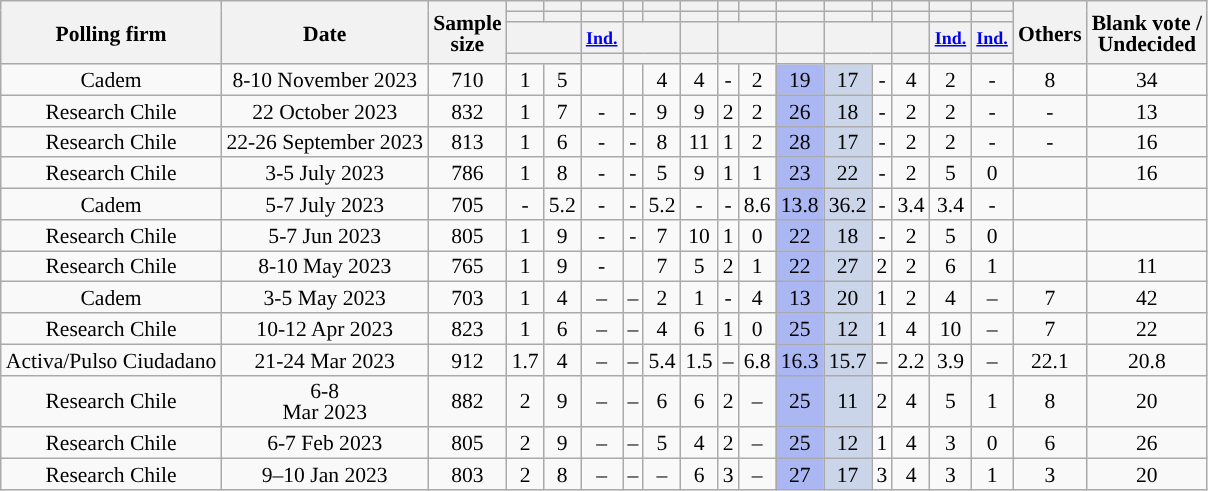<table class="wikitable sortable" style="text-align:center;font-size:90%;line-height:14px;">
<tr>
<th rowspan="4">Polling firm</th>
<th rowspan="4">Date</th>
<th rowspan="4">Sample<br>size</th>
<th></th>
<th></th>
<th></th>
<th></th>
<th></th>
<th></th>
<th></th>
<th></th>
<th></th>
<th></th>
<th></th>
<th></th>
<th></th>
<th></th>
<th rowspan="4" class="unsortable">Others</th>
<th rowspan="4" class="unsortable">Blank vote /<br>Undecided</th>
</tr>
<tr>
<th></th>
<th></th>
<th></th>
<th></th>
<th></th>
<th></th>
<th></th>
<th></th>
<th></th>
<th></th>
<th></th>
<th></th>
<th></th>
<th></th>
</tr>
<tr>
<th colspan="2"></th>
<th><small><a href='#'>Ind.</a></small></th>
<th colspan="2"></th>
<th></th>
<th colspan="2"></th>
<th></th>
<th colspan="2"></th>
<th></th>
<th><small><a href='#'>Ind.</a></small></th>
<th><small><a href='#'>Ind.</a></small></th>
</tr>
<tr>
<th colspan="2" style="background:"></th>
<th style="background:"></th>
<th colspan="2" style="background:"></th>
<th style="background:"></th>
<th colspan="2" style="background:"></th>
<th style="background:"></th>
<th colspan="2" style="background:"></th>
<th style="background:"></th>
<th style="background:"></th>
<th style="background:"></th>
</tr>
<tr>
<td>Cadem</td>
<td>8-10 November 2023</td>
<td>710</td>
<td>1</td>
<td>5</td>
<td></td>
<td></td>
<td>4</td>
<td>4</td>
<td>-</td>
<td>2</td>
<td style="background:#ABB7F2">19</td>
<td style="background:#CAD5E9">17</td>
<td>-</td>
<td>4</td>
<td>2</td>
<td>-</td>
<td>8</td>
<td>34</td>
</tr>
<tr>
<td>Research Chile</td>
<td>22 October 2023</td>
<td>832</td>
<td>1</td>
<td>7</td>
<td>-</td>
<td>-</td>
<td>9</td>
<td>9</td>
<td>2</td>
<td>2</td>
<td style="background:#ABB7F2">26</td>
<td style="background:#CAD5E9">18</td>
<td>-</td>
<td>2</td>
<td>2</td>
<td>-</td>
<td>-</td>
<td>13</td>
</tr>
<tr>
<td>Research Chile</td>
<td>22-26 September 2023</td>
<td>813</td>
<td>1</td>
<td>6</td>
<td>-</td>
<td>-</td>
<td>8</td>
<td>11</td>
<td>1</td>
<td>2</td>
<td style="background:#ABB7F2">28</td>
<td style="background:#CAD5E9">17</td>
<td>-</td>
<td>2</td>
<td>2</td>
<td>-</td>
<td>-</td>
<td>16</td>
</tr>
<tr>
<td>Research Chile</td>
<td>3-5 July 2023</td>
<td>786</td>
<td>1</td>
<td>8</td>
<td>-</td>
<td>-</td>
<td>5</td>
<td>9</td>
<td>1</td>
<td>1</td>
<td style="background:#ABB7F2">23</td>
<td style="background:#CAD5E9">22</td>
<td>-</td>
<td>2</td>
<td>5</td>
<td>0</td>
<td></td>
<td>16</td>
</tr>
<tr>
<td>Cadem</td>
<td>5-7 July 2023</td>
<td>705</td>
<td>-</td>
<td>5.2</td>
<td>-</td>
<td>-</td>
<td>5.2</td>
<td>-</td>
<td>-</td>
<td>8.6</td>
<td style="background:#ABB7F2">13.8</td>
<td style="background:#CAD5E9">36.2</td>
<td>-</td>
<td>3.4</td>
<td>3.4</td>
<td>-</td>
<td></td>
<td></td>
</tr>
<tr>
<td>Research Chile</td>
<td>5-7 Jun 2023</td>
<td>805</td>
<td>1</td>
<td>9</td>
<td>-</td>
<td>-</td>
<td>7</td>
<td>10</td>
<td>1</td>
<td>0</td>
<td style="background:#ABB7F2">22</td>
<td style="background:#CAD5E9">18</td>
<td>-</td>
<td>2</td>
<td>5</td>
<td>0</td>
<td></td>
<td></td>
</tr>
<tr>
<td>Research Chile</td>
<td>8-10 May 2023</td>
<td>765</td>
<td>1</td>
<td>9</td>
<td>-</td>
<td></td>
<td>7</td>
<td>5</td>
<td>2</td>
<td>1</td>
<td style="background:#ABB7F2">22</td>
<td style="background:#CAD5E9">27</td>
<td>2</td>
<td>2</td>
<td>6</td>
<td>1</td>
<td></td>
<td>11</td>
</tr>
<tr>
<td>Cadem</td>
<td>3-5 May 2023</td>
<td>703</td>
<td>1</td>
<td>4</td>
<td>–</td>
<td>–</td>
<td>2</td>
<td>1</td>
<td>-</td>
<td>4</td>
<td style="background:#ABB7F2">13</td>
<td style="background:#CAD5E9">20</td>
<td>1</td>
<td>2</td>
<td>4</td>
<td>–</td>
<td>7</td>
<td>42</td>
</tr>
<tr>
<td>Research Chile</td>
<td>10-12 Apr 2023</td>
<td>823</td>
<td>1</td>
<td>6</td>
<td>–</td>
<td>–</td>
<td>4</td>
<td>6</td>
<td>1</td>
<td>0</td>
<td style="background:#ABB7F2">25</td>
<td style="background:#CAD5E9">12</td>
<td>1</td>
<td>4</td>
<td>10</td>
<td>–</td>
<td>7</td>
<td>22</td>
</tr>
<tr>
<td>Activa/Pulso Ciudadano</td>
<td>21-24 Mar 2023</td>
<td>912</td>
<td>1.7</td>
<td>4</td>
<td>–</td>
<td>–</td>
<td>5.4</td>
<td>1.5</td>
<td>–</td>
<td>6.8</td>
<td style="background:#ABB7F2">16.3</td>
<td style="background:#CAD5E9">15.7</td>
<td>–</td>
<td>2.2</td>
<td>3.9</td>
<td>–</td>
<td>22.1</td>
<td>20.8</td>
</tr>
<tr>
<td>Research Chile</td>
<td>6-8<br>Mar 2023</td>
<td>882</td>
<td>2</td>
<td>9</td>
<td>–</td>
<td>–</td>
<td>6</td>
<td>6</td>
<td>2</td>
<td>–</td>
<td style="background:#ABB7F2">25</td>
<td style="background:#CAD5E9">11</td>
<td>2</td>
<td>4</td>
<td>5</td>
<td>1</td>
<td>8</td>
<td>20</td>
</tr>
<tr>
<td>Research Chile</td>
<td>6-7 Feb 2023</td>
<td>805</td>
<td>2</td>
<td>9</td>
<td>–</td>
<td>–</td>
<td>5</td>
<td>4</td>
<td>2</td>
<td>–</td>
<td style="background:#ABB7F2">25</td>
<td style="background:#CAD5E9">12</td>
<td>1</td>
<td>4</td>
<td>3</td>
<td>0</td>
<td>6</td>
<td>26</td>
</tr>
<tr>
<td>Research Chile</td>
<td>9–10 Jan 2023</td>
<td>803</td>
<td>2</td>
<td>8</td>
<td>–</td>
<td>–</td>
<td>–</td>
<td>6</td>
<td>3</td>
<td>–</td>
<td style="background:#ABB7F2">27</td>
<td style="background:#CAD5E9">17</td>
<td>3</td>
<td>4</td>
<td>3</td>
<td>1</td>
<td>3</td>
<td>20</td>
</tr>
</table>
